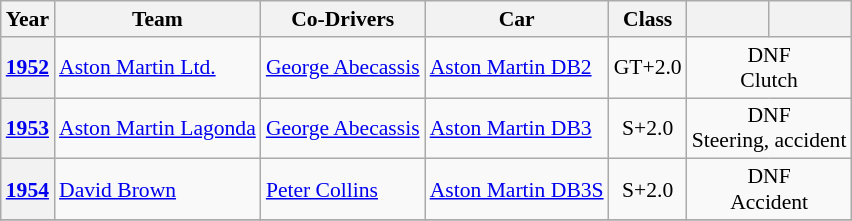<table class="wikitable" style="text-align:center; font-size:90%">
<tr>
<th>Year</th>
<th>Team</th>
<th>Co-Drivers</th>
<th>Car</th>
<th>Class</th>
<th></th>
<th></th>
</tr>
<tr>
<th><a href='#'>1952</a></th>
<td align="left"> <a href='#'>Aston Martin Ltd.</a></td>
<td align="left"> <a href='#'>George Abecassis</a></td>
<td align="left"><a href='#'>Aston Martin DB2</a></td>
<td>GT+2.0</td>
<td colspan=2>DNF<br>Clutch</td>
</tr>
<tr>
<th><a href='#'>1953</a></th>
<td align="left"> <a href='#'>Aston Martin Lagonda</a></td>
<td align="left"> <a href='#'>George Abecassis</a></td>
<td align="left"><a href='#'>Aston Martin DB3</a></td>
<td>S+2.0</td>
<td colspan=2>DNF<br>Steering, accident</td>
</tr>
<tr>
<th><a href='#'>1954</a></th>
<td align="left"> <a href='#'>David Brown</a></td>
<td align="left"> <a href='#'>Peter Collins</a></td>
<td align="left"><a href='#'>Aston Martin DB3S</a></td>
<td>S+2.0</td>
<td colspan=2>DNF<br>Accident</td>
</tr>
<tr>
</tr>
</table>
